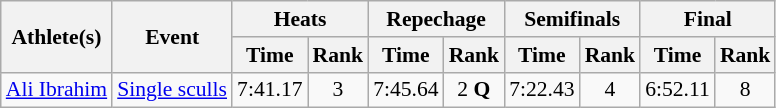<table class="wikitable" style="font-size:90%">
<tr>
<th rowspan="2">Athlete(s)</th>
<th rowspan="2">Event</th>
<th colspan="2">Heats</th>
<th colspan="2">Repechage</th>
<th colspan="2">Semifinals</th>
<th colspan="2">Final</th>
</tr>
<tr>
<th>Time</th>
<th>Rank</th>
<th>Time</th>
<th>Rank</th>
<th>Time</th>
<th>Rank</th>
<th>Time</th>
<th>Rank</th>
</tr>
<tr>
<td><a href='#'>Ali Ibrahim</a></td>
<td><a href='#'>Single sculls</a></td>
<td align=center>7:41.17</td>
<td align=center>3</td>
<td align=center>7:45.64</td>
<td align=center>2 <strong>Q</strong></td>
<td align=center>7:22.43</td>
<td align=center>4</td>
<td align=center>6:52.11</td>
<td align=center>8</td>
</tr>
</table>
